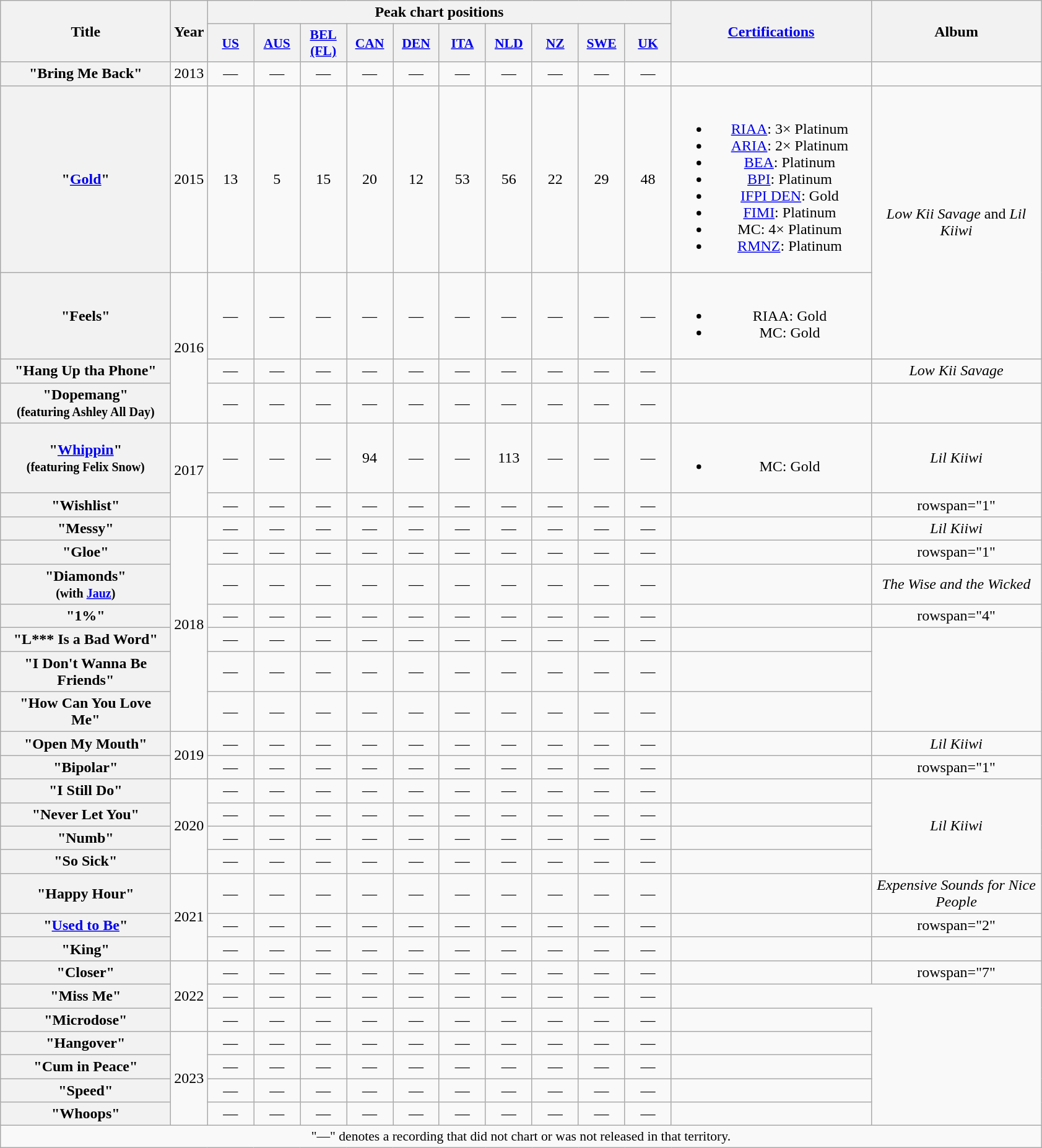<table class="wikitable plainrowheaders" style="text-align:center;">
<tr>
<th scope="col" rowspan="2" style="width:11em;">Title</th>
<th scope="col" rowspan="2" style="width:1em;">Year</th>
<th scope="col" style="width:2em;" colspan="10">Peak chart positions</th>
<th scope="col" rowspan="2" style="width:13em;"><a href='#'>Certifications</a></th>
<th scope="col" rowspan="2" style="width:11em;">Album</th>
</tr>
<tr>
<th scope="col" style="width:3em;font-size:90%;"><a href='#'>US</a><br></th>
<th scope="col" style="width:3em;font-size:90%;"><a href='#'>AUS</a><br></th>
<th scope="col" style="width:3em;font-size:90%;"><a href='#'>BEL<br>(FL)</a><br></th>
<th scope="col" style="width:3em;font-size:90%;"><a href='#'>CAN</a><br></th>
<th scope="col" style="width:3em;font-size:90%;"><a href='#'>DEN</a><br></th>
<th scope="col" style="width:3em;font-size:90%;"><a href='#'>ITA</a><br></th>
<th scope="col" style="width:3em;font-size:90%;"><a href='#'>NLD</a><br></th>
<th scope="col" style="width:3em;font-size:90%;"><a href='#'>NZ</a><br></th>
<th scope="col" style="width:3em;font-size:90%;"><a href='#'>SWE</a><br></th>
<th scope="col" style="width:3em;font-size:90%;"><a href='#'>UK</a><br></th>
</tr>
<tr>
<th scope="row">"Bring Me Back"<br></th>
<td>2013</td>
<td>—</td>
<td>—</td>
<td>—</td>
<td>—</td>
<td>—</td>
<td>—</td>
<td>—</td>
<td>—</td>
<td>—</td>
<td>—</td>
<td></td>
<td></td>
</tr>
<tr>
<th scope="row">"<a href='#'>Gold</a>"</th>
<td>2015</td>
<td>13</td>
<td>5</td>
<td>15</td>
<td>20</td>
<td>12</td>
<td>53</td>
<td>56</td>
<td>22</td>
<td>29</td>
<td>48</td>
<td><br><ul><li><a href='#'>RIAA</a>: 3× Platinum</li><li><a href='#'>ARIA</a>: 2× Platinum</li><li><a href='#'>BEA</a>: Platinum</li><li><a href='#'>BPI</a>: Platinum</li><li><a href='#'>IFPI DEN</a>: Gold</li><li><a href='#'>FIMI</a>: Platinum</li><li>MC: 4× Platinum</li><li><a href='#'>RMNZ</a>: Platinum</li></ul></td>
<td rowspan="2"><em>Low Kii Savage</em> and <em>Lil Kiiwi</em></td>
</tr>
<tr>
<th scope="row">"Feels"</th>
<td rowspan="3">2016</td>
<td>—</td>
<td>—</td>
<td>—</td>
<td>—</td>
<td>—</td>
<td>—</td>
<td>—</td>
<td>—</td>
<td>—</td>
<td>—</td>
<td><br><ul><li>RIAA: Gold</li><li>MC: Gold</li></ul></td>
</tr>
<tr>
<th scope="row">"Hang Up tha Phone"</th>
<td>—</td>
<td>—</td>
<td>—</td>
<td>—</td>
<td>—</td>
<td>—</td>
<td>—</td>
<td>—</td>
<td>—</td>
<td>—</td>
<td></td>
<td rowspan="1"><em>Low Kii Savage</em></td>
</tr>
<tr>
<th scope="row">"Dopemang"<br><small>(featuring Ashley All Day)</small></th>
<td>—</td>
<td>—</td>
<td>—</td>
<td>—</td>
<td>—</td>
<td>—</td>
<td>—</td>
<td>—</td>
<td>—</td>
<td>—</td>
<td></td>
<td></td>
</tr>
<tr>
<th scope="row">"<a href='#'>Whippin</a>"<br><small>(featuring Felix Snow)</small></th>
<td rowspan="2">2017</td>
<td>—</td>
<td>—</td>
<td>—</td>
<td>94</td>
<td>—</td>
<td>—</td>
<td>113</td>
<td>—</td>
<td>—</td>
<td>—</td>
<td><br><ul><li>MC: Gold</li></ul></td>
<td><em>Lil Kiiwi</em></td>
</tr>
<tr>
<th scope="row">"Wishlist"</th>
<td>—</td>
<td>—</td>
<td>—</td>
<td>—</td>
<td>—</td>
<td>—</td>
<td>—</td>
<td>—</td>
<td>—</td>
<td>—</td>
<td></td>
<td>rowspan="1" </td>
</tr>
<tr>
<th scope="row">"Messy"</th>
<td rowspan="7">2018</td>
<td>—</td>
<td>—</td>
<td>—</td>
<td>—</td>
<td>—</td>
<td>—</td>
<td>—</td>
<td>—</td>
<td>—</td>
<td>—</td>
<td></td>
<td><em>Lil Kiiwi</em></td>
</tr>
<tr>
<th scope="row">"Gloe"</th>
<td>—</td>
<td>—</td>
<td>—</td>
<td>—</td>
<td>—</td>
<td>—</td>
<td>—</td>
<td>—</td>
<td>—</td>
<td>—</td>
<td></td>
<td>rowspan="1" </td>
</tr>
<tr>
<th scope="row">"Diamonds"<br><small>(with <a href='#'>Jauz</a>)</small></th>
<td>—</td>
<td>—</td>
<td>—</td>
<td>—</td>
<td>—</td>
<td>—</td>
<td>—</td>
<td>—</td>
<td>—</td>
<td>—</td>
<td></td>
<td><em>The Wise and the Wicked</em></td>
</tr>
<tr>
<th scope="row">"1%"</th>
<td>—</td>
<td>—</td>
<td>—</td>
<td>—</td>
<td>—</td>
<td>—</td>
<td>—</td>
<td>—</td>
<td>—</td>
<td>—</td>
<td></td>
<td>rowspan="4" </td>
</tr>
<tr>
<th scope="row">"L*** Is a Bad Word"</th>
<td>—</td>
<td>—</td>
<td>—</td>
<td>—</td>
<td>—</td>
<td>—</td>
<td>—</td>
<td>—</td>
<td>—</td>
<td>—</td>
<td></td>
</tr>
<tr>
<th scope="row">"I Don't Wanna Be Friends"</th>
<td>—</td>
<td>—</td>
<td>—</td>
<td>—</td>
<td>—</td>
<td>—</td>
<td>—</td>
<td>—</td>
<td>—</td>
<td>—</td>
<td></td>
</tr>
<tr>
<th scope="row">"How Can You Love Me"</th>
<td>—</td>
<td>—</td>
<td>—</td>
<td>—</td>
<td>—</td>
<td>—</td>
<td>—</td>
<td>—</td>
<td>—</td>
<td>—</td>
<td></td>
</tr>
<tr>
<th scope="row">"Open My Mouth"</th>
<td rowspan="2">2019</td>
<td>—</td>
<td>—</td>
<td>—</td>
<td>—</td>
<td>—</td>
<td>—</td>
<td>—</td>
<td>—</td>
<td>—</td>
<td>—</td>
<td></td>
<td rowspan="1"><em>Lil Kiiwi</em></td>
</tr>
<tr>
<th scope="row">"Bipolar"</th>
<td>—</td>
<td>—</td>
<td>—</td>
<td>—</td>
<td>—</td>
<td>—</td>
<td>—</td>
<td>—</td>
<td>—</td>
<td>—</td>
<td></td>
<td>rowspan="1" </td>
</tr>
<tr>
<th scope="row">"I Still Do"</th>
<td rowspan="4">2020</td>
<td>—</td>
<td>—</td>
<td>—</td>
<td>—</td>
<td>—</td>
<td>—</td>
<td>—</td>
<td>—</td>
<td>—</td>
<td>—</td>
<td></td>
<td rowspan="4"><em>Lil Kiiwi</em></td>
</tr>
<tr>
<th scope="row">"Never Let You"</th>
<td>—</td>
<td>—</td>
<td>—</td>
<td>—</td>
<td>—</td>
<td>—</td>
<td>—</td>
<td>—</td>
<td>—</td>
<td>—</td>
<td></td>
</tr>
<tr>
<th scope="row">"Numb"<br></th>
<td>—</td>
<td>—</td>
<td>—</td>
<td>—</td>
<td>—</td>
<td>—</td>
<td>—</td>
<td>—</td>
<td>—</td>
<td>—</td>
<td></td>
</tr>
<tr>
<th scope="row">"So Sick"<br></th>
<td>—</td>
<td>—</td>
<td>—</td>
<td>—</td>
<td>—</td>
<td>—</td>
<td>—</td>
<td>—</td>
<td>—</td>
<td>—</td>
<td></td>
</tr>
<tr>
<th scope="row">"Happy Hour"<br></th>
<td rowspan="3">2021</td>
<td>—</td>
<td>—</td>
<td>—</td>
<td>—</td>
<td>—</td>
<td>—</td>
<td>—</td>
<td>—</td>
<td>—</td>
<td>—</td>
<td></td>
<td><em>Expensive Sounds for Nice People</em></td>
</tr>
<tr>
<th scope="row">"<a href='#'>Used to Be</a>"<br></th>
<td>—</td>
<td>—</td>
<td>—</td>
<td>—</td>
<td>—</td>
<td>—</td>
<td>—</td>
<td>—</td>
<td>—</td>
<td>—</td>
<td></td>
<td>rowspan="2" </td>
</tr>
<tr>
<th scope="row">"King"<br></th>
<td>—</td>
<td>—</td>
<td>—</td>
<td>—</td>
<td>—</td>
<td>—</td>
<td>—</td>
<td>—</td>
<td>—</td>
<td>—</td>
<td></td>
</tr>
<tr>
<th scope="row">"Closer"</th>
<td rowspan="3">2022</td>
<td>—</td>
<td>—</td>
<td>—</td>
<td>—</td>
<td>—</td>
<td>—</td>
<td>—</td>
<td>—</td>
<td>—</td>
<td>—</td>
<td></td>
<td>rowspan="7" </td>
</tr>
<tr>
<th scope="row">"Miss Me"</th>
<td>—</td>
<td>—</td>
<td>—</td>
<td>—</td>
<td>—</td>
<td>—</td>
<td>—</td>
<td>—</td>
<td>—</td>
<td>—</td>
</tr>
<tr>
<th scope="row">"Microdose"</th>
<td>—</td>
<td>—</td>
<td>—</td>
<td>—</td>
<td>—</td>
<td>—</td>
<td>—</td>
<td>—</td>
<td>—</td>
<td>—</td>
<td></td>
</tr>
<tr>
<th scope="row">"Hangover"</th>
<td rowspan="4">2023</td>
<td>—</td>
<td>—</td>
<td>—</td>
<td>—</td>
<td>—</td>
<td>—</td>
<td>—</td>
<td>—</td>
<td>—</td>
<td>—</td>
<td></td>
</tr>
<tr>
<th scope="row">"Cum in Peace"</th>
<td>—</td>
<td>—</td>
<td>—</td>
<td>—</td>
<td>—</td>
<td>—</td>
<td>—</td>
<td>—</td>
<td>—</td>
<td>—</td>
<td></td>
</tr>
<tr>
<th scope="row">"Speed"</th>
<td>—</td>
<td>—</td>
<td>—</td>
<td>—</td>
<td>—</td>
<td>—</td>
<td>—</td>
<td>—</td>
<td>—</td>
<td>—</td>
<td></td>
</tr>
<tr>
<th scope="row">"Whoops"</th>
<td>—</td>
<td>—</td>
<td>—</td>
<td>—</td>
<td>—</td>
<td>—</td>
<td>—</td>
<td>—</td>
<td>—</td>
<td>—</td>
<td></td>
</tr>
<tr>
<td style="font-size:90%" colspan="14">"—" denotes a recording that did not chart or was not released in that territory.</td>
</tr>
</table>
